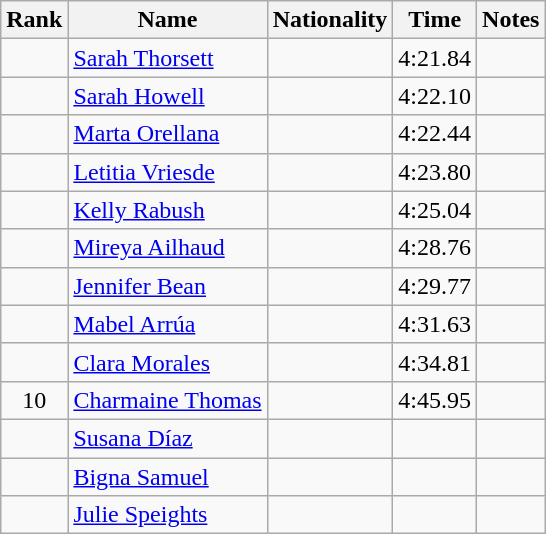<table class="wikitable sortable" style="text-align:center">
<tr>
<th>Rank</th>
<th>Name</th>
<th>Nationality</th>
<th>Time</th>
<th>Notes</th>
</tr>
<tr>
<td></td>
<td align=left><a href='#'>Sarah Thorsett</a></td>
<td align=left></td>
<td>4:21.84</td>
<td></td>
</tr>
<tr>
<td></td>
<td align=left><a href='#'>Sarah Howell</a></td>
<td align=left></td>
<td>4:22.10</td>
<td></td>
</tr>
<tr>
<td></td>
<td align=left><a href='#'>Marta Orellana</a></td>
<td align=left></td>
<td>4:22.44</td>
<td></td>
</tr>
<tr>
<td></td>
<td align=left><a href='#'>Letitia Vriesde</a></td>
<td align=left></td>
<td>4:23.80</td>
<td></td>
</tr>
<tr>
<td></td>
<td align=left><a href='#'>Kelly Rabush</a></td>
<td align=left></td>
<td>4:25.04</td>
<td></td>
</tr>
<tr>
<td></td>
<td align=left><a href='#'>Mireya Ailhaud</a></td>
<td align=left></td>
<td>4:28.76</td>
<td></td>
</tr>
<tr>
<td></td>
<td align=left><a href='#'>Jennifer Bean</a></td>
<td align=left></td>
<td>4:29.77</td>
<td></td>
</tr>
<tr>
<td></td>
<td align=left><a href='#'>Mabel Arrúa</a></td>
<td align=left></td>
<td>4:31.63</td>
<td></td>
</tr>
<tr>
<td></td>
<td align=left><a href='#'>Clara Morales</a></td>
<td align=left></td>
<td>4:34.81</td>
<td></td>
</tr>
<tr>
<td>10</td>
<td align=left><a href='#'>Charmaine Thomas</a></td>
<td align=left></td>
<td>4:45.95</td>
<td></td>
</tr>
<tr>
<td></td>
<td align=left><a href='#'>Susana Díaz</a></td>
<td align=left></td>
<td></td>
<td></td>
</tr>
<tr>
<td></td>
<td align=left><a href='#'>Bigna Samuel</a></td>
<td align=left></td>
<td></td>
<td></td>
</tr>
<tr>
<td></td>
<td align=left><a href='#'>Julie Speights</a></td>
<td align=left></td>
<td></td>
<td></td>
</tr>
</table>
